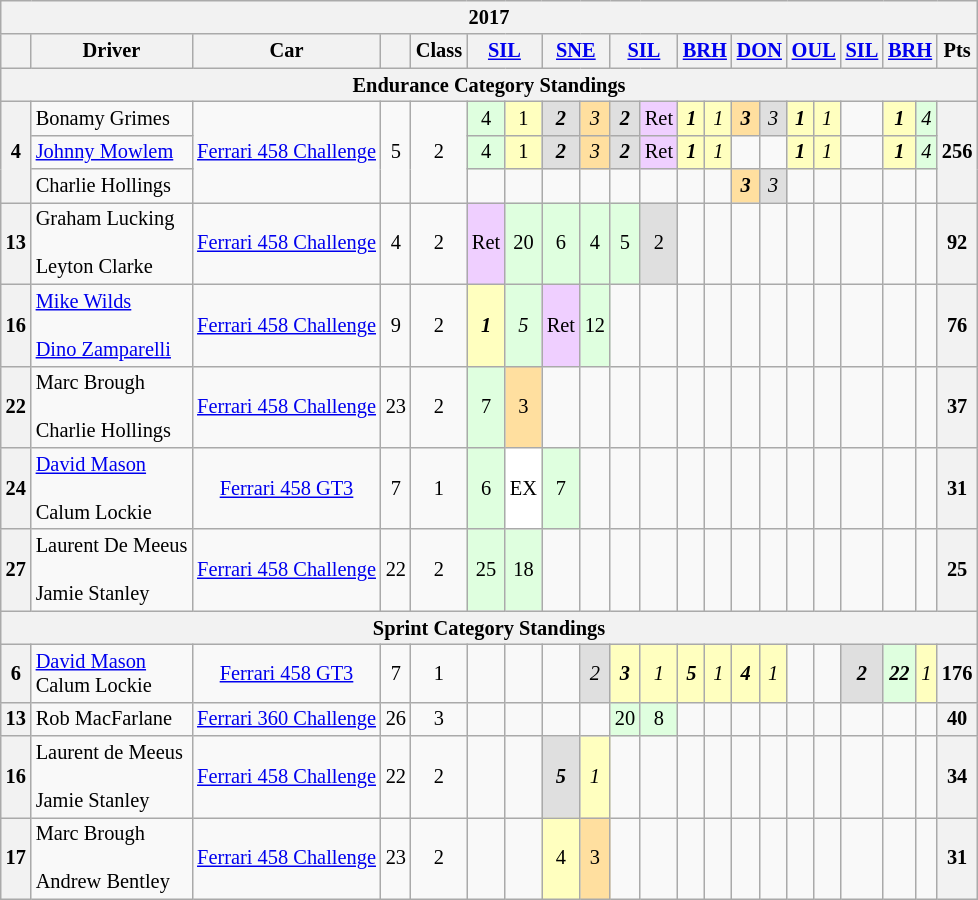<table class="wikitable" style="font-size: 85%; text-align: center;">
<tr>
<th colspan="21">2017</th>
</tr>
<tr valign="top">
<th valign="middle"></th>
<th valign="middle">Driver</th>
<th>Car</th>
<th valign="middle"></th>
<th valign="middle">Class</th>
<th colspan="2"><a href='#'>SIL</a></th>
<th colspan="2"><a href='#'>SNE</a></th>
<th colspan="2"><a href='#'>SIL</a></th>
<th colspan="2"><a href='#'>BRH</a></th>
<th colspan="2"><a href='#'>DON</a></th>
<th colspan="2"><a href='#'>OUL</a></th>
<th><a href='#'>SIL</a></th>
<th colspan="2"><a href='#'>BRH</a></th>
<th valign="middle">Pts</th>
</tr>
<tr>
<th colspan="21">Endurance Category Standings</th>
</tr>
<tr>
<th rowspan="3">4</th>
<td align="left"> Bonamy Grimes</td>
<td rowspan="3"><a href='#'>Ferrari 458 Challenge</a></td>
<td rowspan="3">5</td>
<td rowspan="3">2</td>
<td style="background:#dfffdf;">4</td>
<td style="background:#ffffbf;">1</td>
<td style="background:#dfdfdf;"><strong><em>2</em></strong></td>
<td style="background:#ffdf9f;"><em>3</em></td>
<td style="background:#dfdfdf;"><strong><em>2</em></strong></td>
<td style="background:#efcfff;">Ret</td>
<td style="background:#ffffbf;"><strong><em>1</em></strong></td>
<td style="background:#ffffbf;"><em>1</em></td>
<td style="background:#ffdf9f;"><strong><em>3</em></strong></td>
<td style="background:#dfdfdf;"><em>3</em></td>
<td style="background:#ffffbf;"><strong><em>1</em></strong></td>
<td style="background:#ffffbf;"><em>1</em></td>
<td></td>
<td style="background:#ffffbf;"><strong><em>1</em></strong></td>
<td style="background:#dfffdf;"><em>4</em></td>
<th rowspan="3">256</th>
</tr>
<tr>
<td align="left"> <a href='#'>Johnny Mowlem</a></td>
<td style="background:#dfffdf;">4</td>
<td style="background:#ffffbf;">1</td>
<td style="background:#dfdfdf;"><strong><em>2</em></strong></td>
<td style="background:#ffdf9f;"><em>3</em></td>
<td style="background:#dfdfdf;"><strong><em>2</em></strong></td>
<td style="background:#efcfff;">Ret</td>
<td style="background:#ffffbf;"><strong><em>1</em></strong></td>
<td style="background:#ffffbf;"><em>1</em></td>
<td></td>
<td></td>
<td style="background:#ffffbf;"><strong><em>1</em></strong></td>
<td style="background:#ffffbf;"><em>1</em></td>
<td></td>
<td style="background:#ffffbf;"><strong><em>1</em></strong></td>
<td style="background:#dfffdf;"><em>4</em></td>
</tr>
<tr>
<td align="left"> Charlie Hollings</td>
<td></td>
<td></td>
<td></td>
<td></td>
<td></td>
<td></td>
<td></td>
<td></td>
<td style="background:#ffdf9f;"><strong><em>3</em></strong></td>
<td style="background:#dfdfdf;"><em>3</em></td>
<td></td>
<td></td>
<td></td>
<td></td>
<td></td>
</tr>
<tr>
<th>13</th>
<td align="left"> Graham Lucking<br><br> Leyton Clarke</td>
<td><a href='#'>Ferrari 458 Challenge</a></td>
<td>4</td>
<td>2</td>
<td style="background:#efcfff;">Ret</td>
<td style="background:#dfffdf;">20</td>
<td style="background:#dfffdf;">6</td>
<td style="background:#dfffdf;">4</td>
<td style="background:#dfffdf;">5</td>
<td style="background:#dfdfdf;">2</td>
<td></td>
<td></td>
<td></td>
<td></td>
<td></td>
<td></td>
<td></td>
<td></td>
<td></td>
<th>92</th>
</tr>
<tr>
<th>16</th>
<td align="left"> <a href='#'>Mike Wilds</a><br><br> <a href='#'>Dino Zamparelli</a></td>
<td><a href='#'>Ferrari 458 Challenge</a></td>
<td>9</td>
<td>2</td>
<td style="background:#ffffbf;"><strong><em>1</em></strong></td>
<td style="background:#dfffdf;"><em>5</em></td>
<td style="background:#efcfff;">Ret</td>
<td style="background:#dfffdf;">12</td>
<td></td>
<td></td>
<td></td>
<td></td>
<td></td>
<td></td>
<td></td>
<td></td>
<td></td>
<td></td>
<td></td>
<th>76</th>
</tr>
<tr>
<th>22</th>
<td align="left"> Marc Brough<br><br> Charlie Hollings</td>
<td><a href='#'>Ferrari 458 Challenge</a></td>
<td>23</td>
<td>2</td>
<td style="background:#dfffdf;">7</td>
<td style="background:#ffdf9f;">3</td>
<td></td>
<td></td>
<td></td>
<td></td>
<td></td>
<td></td>
<td></td>
<td></td>
<td></td>
<td></td>
<td></td>
<td></td>
<td></td>
<th>37</th>
</tr>
<tr>
<th>24</th>
<td align="left"> <a href='#'>David Mason</a><br><br> Calum Lockie</td>
<td><a href='#'>Ferrari 458 GT3</a></td>
<td>7</td>
<td>1</td>
<td style="background:#dfffdf;">6</td>
<td style="background:#ffffff;">EX</td>
<td style="background:#dfffdf;">7</td>
<td></td>
<td></td>
<td></td>
<td></td>
<td></td>
<td></td>
<td></td>
<td></td>
<td></td>
<td></td>
<td></td>
<td></td>
<th>31</th>
</tr>
<tr>
<th>27</th>
<td align="left"> Laurent De Meeus<br><br> Jamie Stanley</td>
<td><a href='#'>Ferrari 458 Challenge</a></td>
<td>22</td>
<td>2</td>
<td style="background:#dfffdf;">25</td>
<td style="background:#dfffdf;">18</td>
<td></td>
<td></td>
<td></td>
<td></td>
<td></td>
<td></td>
<td></td>
<td></td>
<td></td>
<td></td>
<td></td>
<td></td>
<td></td>
<th>25</th>
</tr>
<tr>
<th colspan="21">Sprint Category Standings</th>
</tr>
<tr>
<th>6</th>
<td align="left"> <a href='#'>David Mason</a><br> Calum Lockie</td>
<td><a href='#'>Ferrari 458 GT3</a></td>
<td>7</td>
<td>1</td>
<td></td>
<td></td>
<td></td>
<td style="background:#dfdfdf;"><em>2</em></td>
<td style="background:#ffffbf;"><strong><em>3</em></strong></td>
<td style="background:#ffffbf;"><em>1</em></td>
<td style="background:#ffffbf;"><strong><em>5</em></strong></td>
<td style="background:#ffffbf;"><em>1</em></td>
<td style="background:#ffffbf;"><strong><em>4</em></strong></td>
<td style="background:#ffffbf;"><em>1</em></td>
<td></td>
<td></td>
<td style="background:#dfdfdf;"><strong><em>2</em></strong></td>
<td style="background:#dfffdf;"><strong><em>22</em></strong></td>
<td style="background:#ffffbf;"><em>1</em></td>
<th>176</th>
</tr>
<tr>
<th>13</th>
<td align="left"> Rob MacFarlane<br></td>
<td><a href='#'>Ferrari 360 Challenge</a></td>
<td>26</td>
<td>3</td>
<td></td>
<td></td>
<td></td>
<td></td>
<td style="background:#dfffdf;">20</td>
<td style="background:#dfffdf;">8</td>
<td></td>
<td></td>
<td></td>
<td></td>
<td></td>
<td></td>
<td></td>
<td></td>
<td></td>
<th>40</th>
</tr>
<tr>
<th>16</th>
<td align="left"> Laurent de Meeus<br><br> Jamie Stanley</td>
<td><a href='#'>Ferrari 458 Challenge</a></td>
<td>22</td>
<td>2</td>
<td></td>
<td></td>
<td style="background:#dfdfdf;"><strong><em>5</em></strong></td>
<td style="background:#ffffbf;"><em>1</em></td>
<td></td>
<td></td>
<td></td>
<td></td>
<td></td>
<td></td>
<td></td>
<td></td>
<td></td>
<td></td>
<td></td>
<th>34</th>
</tr>
<tr>
<th>17</th>
<td align="left"> Marc Brough<br><br> Andrew Bentley</td>
<td><a href='#'>Ferrari 458 Challenge</a></td>
<td>23</td>
<td>2</td>
<td></td>
<td></td>
<td style="background:#ffffbf;">4</td>
<td style="background:#ffdf9f;">3</td>
<td></td>
<td></td>
<td></td>
<td></td>
<td></td>
<td></td>
<td></td>
<td></td>
<td></td>
<td></td>
<td></td>
<th>31</th>
</tr>
</table>
